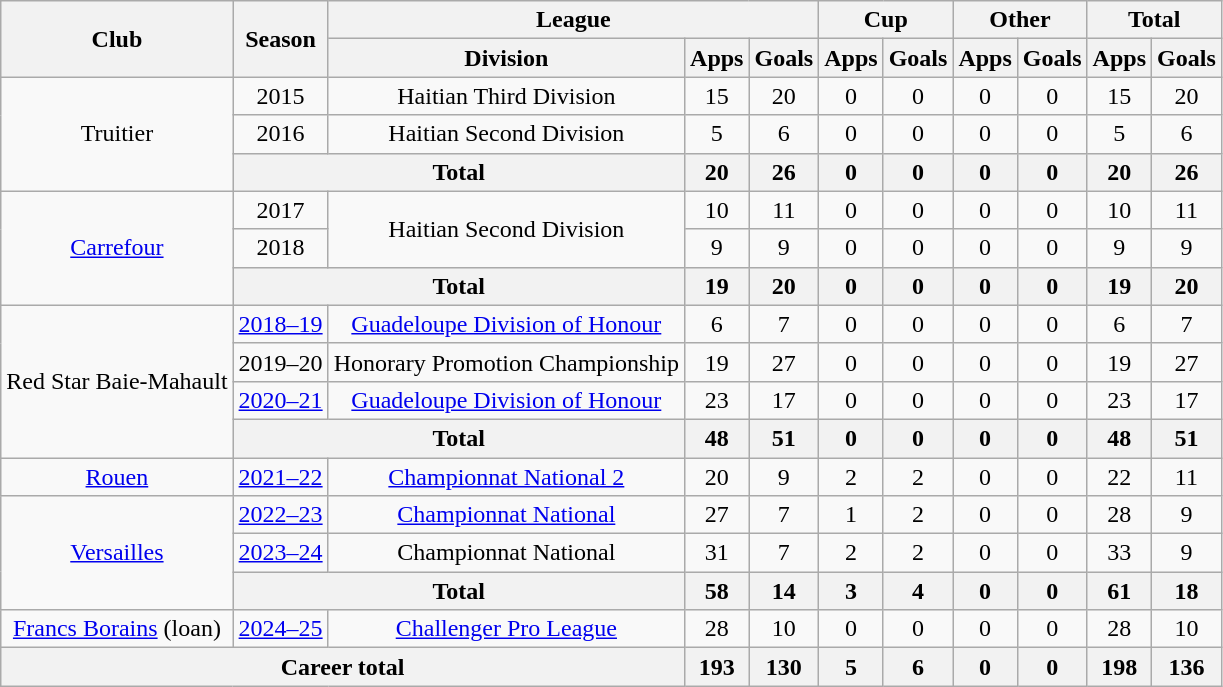<table class=wikitable style=text-align:center>
<tr>
<th rowspan="2">Club</th>
<th rowspan="2">Season</th>
<th colspan="3">League</th>
<th colspan="2">Cup</th>
<th colspan="2">Other</th>
<th colspan="2">Total</th>
</tr>
<tr>
<th>Division</th>
<th>Apps</th>
<th>Goals</th>
<th>Apps</th>
<th>Goals</th>
<th>Apps</th>
<th>Goals</th>
<th>Apps</th>
<th>Goals</th>
</tr>
<tr>
<td rowspan="3">Truitier</td>
<td>2015</td>
<td>Haitian Third Division</td>
<td>15</td>
<td>20</td>
<td>0</td>
<td>0</td>
<td>0</td>
<td>0</td>
<td>15</td>
<td>20</td>
</tr>
<tr>
<td>2016</td>
<td>Haitian Second Division</td>
<td>5</td>
<td>6</td>
<td>0</td>
<td>0</td>
<td>0</td>
<td>0</td>
<td>5</td>
<td>6</td>
</tr>
<tr>
<th colspan="2"><strong>Total</strong></th>
<th>20</th>
<th>26</th>
<th>0</th>
<th>0</th>
<th>0</th>
<th>0</th>
<th>20</th>
<th>26</th>
</tr>
<tr>
<td rowspan="3"><a href='#'>Carrefour</a></td>
<td>2017</td>
<td rowspan="2">Haitian Second Division</td>
<td>10</td>
<td>11</td>
<td>0</td>
<td>0</td>
<td>0</td>
<td>0</td>
<td>10</td>
<td>11</td>
</tr>
<tr>
<td>2018</td>
<td>9</td>
<td>9</td>
<td>0</td>
<td>0</td>
<td>0</td>
<td>0</td>
<td>9</td>
<td>9</td>
</tr>
<tr>
<th colspan="2"><strong>Total</strong></th>
<th>19</th>
<th>20</th>
<th>0</th>
<th>0</th>
<th>0</th>
<th>0</th>
<th>19</th>
<th>20</th>
</tr>
<tr>
<td rowspan="4">Red Star Baie-Mahault</td>
<td><a href='#'>2018–19</a></td>
<td><a href='#'>Guadeloupe Division of Honour</a></td>
<td>6</td>
<td>7</td>
<td>0</td>
<td>0</td>
<td>0</td>
<td>0</td>
<td>6</td>
<td>7</td>
</tr>
<tr>
<td>2019–20</td>
<td>Honorary Promotion Championship</td>
<td>19</td>
<td>27</td>
<td>0</td>
<td>0</td>
<td>0</td>
<td>0</td>
<td>19</td>
<td>27</td>
</tr>
<tr>
<td><a href='#'>2020–21</a></td>
<td><a href='#'>Guadeloupe Division of Honour</a></td>
<td>23</td>
<td>17</td>
<td>0</td>
<td>0</td>
<td>0</td>
<td>0</td>
<td>23</td>
<td>17</td>
</tr>
<tr>
<th colspan="2"><strong>Total</strong></th>
<th>48</th>
<th>51</th>
<th>0</th>
<th>0</th>
<th>0</th>
<th>0</th>
<th>48</th>
<th>51</th>
</tr>
<tr>
<td><a href='#'>Rouen</a></td>
<td><a href='#'>2021–22</a></td>
<td><a href='#'>Championnat National 2</a></td>
<td>20</td>
<td>9</td>
<td>2</td>
<td>2</td>
<td>0</td>
<td>0</td>
<td>22</td>
<td>11</td>
</tr>
<tr>
<td rowspan="3"><a href='#'>Versailles</a></td>
<td><a href='#'>2022–23</a></td>
<td><a href='#'>Championnat National</a></td>
<td>27</td>
<td>7</td>
<td>1</td>
<td>2</td>
<td>0</td>
<td>0</td>
<td>28</td>
<td>9</td>
</tr>
<tr>
<td><a href='#'>2023–24</a></td>
<td>Championnat National</td>
<td>31</td>
<td>7</td>
<td>2</td>
<td>2</td>
<td>0</td>
<td>0</td>
<td>33</td>
<td>9</td>
</tr>
<tr>
<th colspan="2"><strong>Total</strong></th>
<th>58</th>
<th>14</th>
<th>3</th>
<th>4</th>
<th>0</th>
<th>0</th>
<th>61</th>
<th>18</th>
</tr>
<tr>
<td><a href='#'>Francs Borains</a> (loan)</td>
<td><a href='#'>2024–25</a></td>
<td><a href='#'>Challenger Pro League</a></td>
<td>28</td>
<td>10</td>
<td>0</td>
<td>0</td>
<td>0</td>
<td>0</td>
<td>28</td>
<td>10</td>
</tr>
<tr>
<th colspan="3"><strong>Career total</strong></th>
<th>193</th>
<th>130</th>
<th>5</th>
<th>6</th>
<th>0</th>
<th>0</th>
<th>198</th>
<th>136</th>
</tr>
</table>
